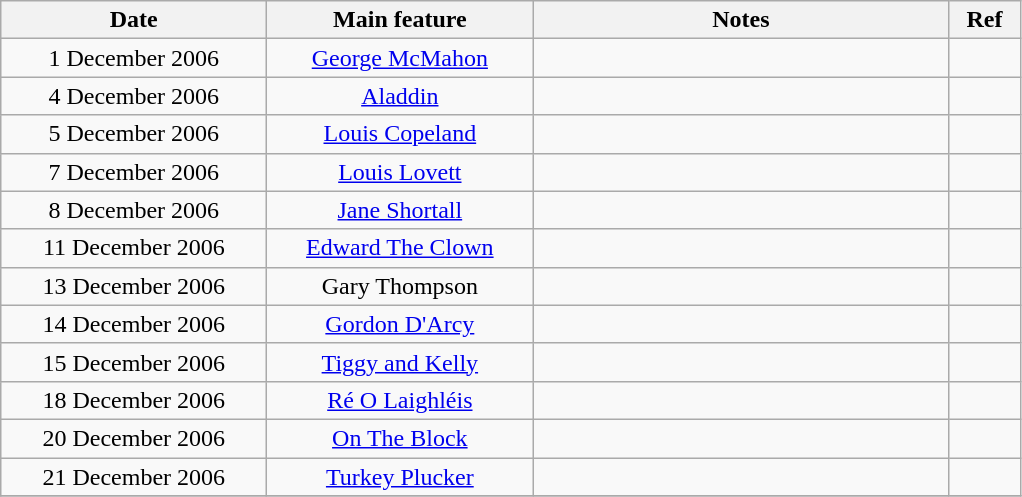<table class="wikitable">
<tr>
<th width="170" rowspan="1">Date</th>
<th width="170" rowspan="1">Main feature</th>
<th width="270" rowspan="1">Notes</th>
<th width="40" rowspan="1">Ref</th>
</tr>
<tr>
<td align="center">1 December 2006</td>
<td align="center"><a href='#'>George McMahon</a></td>
<td align="center"></td>
<td align="center"></td>
</tr>
<tr>
<td align="center">4 December 2006</td>
<td align="center"><a href='#'>Aladdin</a></td>
<td align="center"></td>
<td align="center"></td>
</tr>
<tr>
<td align="center">5 December 2006</td>
<td align="center"><a href='#'>Louis Copeland</a></td>
<td align="center"></td>
<td align="center"></td>
</tr>
<tr>
<td align="center">7 December 2006</td>
<td align="center"><a href='#'>Louis Lovett</a></td>
<td align="center"></td>
<td align="center"></td>
</tr>
<tr>
<td align="center">8 December 2006</td>
<td align="center"><a href='#'>Jane Shortall</a></td>
<td align="center"></td>
<td align="center"></td>
</tr>
<tr>
<td align="center">11 December 2006</td>
<td align="center"><a href='#'>Edward The Clown</a></td>
<td align="center"></td>
<td align="center"></td>
</tr>
<tr>
<td align="center">13 December 2006</td>
<td align="center">Gary Thompson</td>
<td align="center"></td>
<td align="center"></td>
</tr>
<tr>
<td align="center">14 December 2006</td>
<td align="center"><a href='#'>Gordon D'Arcy</a></td>
<td align="center"></td>
<td align="center"></td>
</tr>
<tr>
<td align="center">15 December 2006</td>
<td align="center"><a href='#'>Tiggy and Kelly</a></td>
<td align="center"></td>
<td align="center"></td>
</tr>
<tr>
<td align="center">18 December 2006</td>
<td align="center"><a href='#'>Ré O Laighléis</a></td>
<td align="center"></td>
<td align="center"></td>
</tr>
<tr>
<td align="center">20 December 2006</td>
<td align="center"><a href='#'>On The Block</a></td>
<td align="center"></td>
<td align="center"></td>
</tr>
<tr>
<td align="center">21 December 2006</td>
<td align="center"><a href='#'>Turkey Plucker</a></td>
<td align="center"></td>
<td align="center"></td>
</tr>
<tr>
</tr>
</table>
